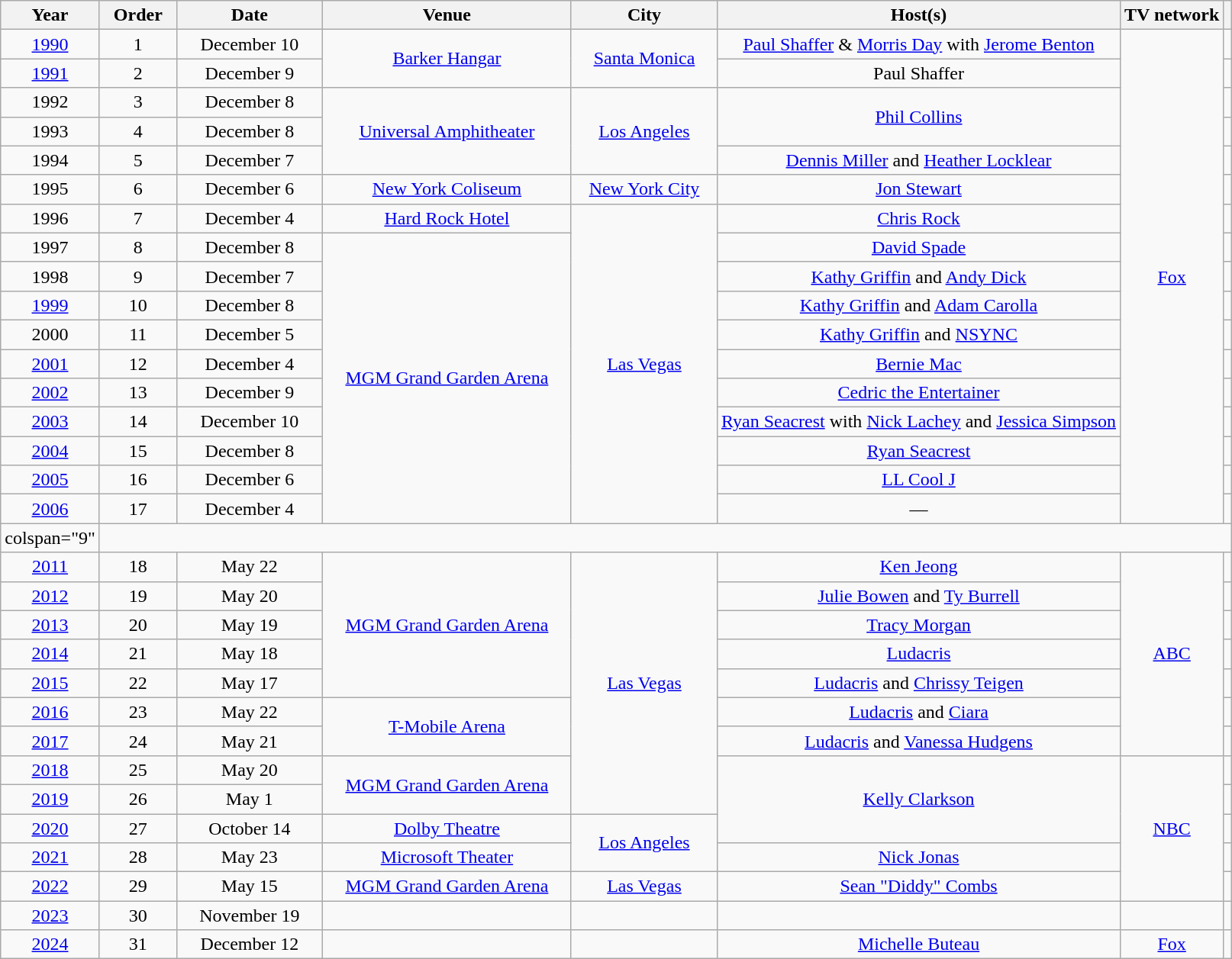<table class="wikitable" style="text-align:center">
<tr>
<th width=60>Year</th>
<th width=60>Order</th>
<th width=120>Date</th>
<th width=210>Venue</th>
<th width=120>City</th>
<th>Host(s)</th>
<th>TV network</th>
<th></th>
</tr>
<tr>
<td><a href='#'>1990</a></td>
<td>1</td>
<td>December 10</td>
<td rowspan="2"><a href='#'>Barker Hangar</a></td>
<td rowspan="2"><a href='#'>Santa Monica</a></td>
<td><a href='#'>Paul Shaffer</a> & <a href='#'>Morris Day</a> with <a href='#'>Jerome Benton</a></td>
<td rowspan="17"><a href='#'>Fox</a></td>
<td></td>
</tr>
<tr>
<td><a href='#'>1991</a></td>
<td>2</td>
<td>December 9</td>
<td>Paul Shaffer</td>
<td></td>
</tr>
<tr>
<td>1992</td>
<td>3</td>
<td>December 8</td>
<td rowspan="3"><a href='#'>Universal Amphitheater</a></td>
<td rowspan="3"><a href='#'>Los Angeles</a></td>
<td rowspan="2"><a href='#'>Phil Collins</a></td>
<td></td>
</tr>
<tr>
<td>1993</td>
<td>4</td>
<td>December 8</td>
<td></td>
</tr>
<tr>
<td>1994</td>
<td>5</td>
<td>December 7</td>
<td><a href='#'>Dennis Miller</a> and <a href='#'>Heather Locklear</a></td>
<td></td>
</tr>
<tr>
<td>1995</td>
<td>6</td>
<td>December 6</td>
<td><a href='#'>New York Coliseum</a></td>
<td><a href='#'>New York City</a></td>
<td><a href='#'>Jon Stewart</a></td>
<td></td>
</tr>
<tr>
<td>1996</td>
<td>7</td>
<td>December 4</td>
<td><a href='#'>Hard Rock Hotel</a></td>
<td rowspan="11"><a href='#'>Las Vegas</a></td>
<td><a href='#'>Chris Rock</a></td>
<td></td>
</tr>
<tr>
<td>1997</td>
<td>8</td>
<td>December 8</td>
<td rowspan="10"><a href='#'>MGM Grand Garden Arena</a></td>
<td><a href='#'>David Spade</a></td>
<td></td>
</tr>
<tr>
<td>1998</td>
<td>9</td>
<td>December 7</td>
<td><a href='#'>Kathy Griffin</a> and <a href='#'>Andy Dick</a></td>
<td></td>
</tr>
<tr>
<td><a href='#'>1999</a></td>
<td>10</td>
<td>December 8</td>
<td><a href='#'>Kathy Griffin</a> and <a href='#'>Adam Carolla</a></td>
<td></td>
</tr>
<tr>
<td>2000</td>
<td>11</td>
<td>December 5</td>
<td><a href='#'>Kathy Griffin</a> and <a href='#'>NSYNC</a></td>
<td></td>
</tr>
<tr>
<td><a href='#'>2001</a></td>
<td>12</td>
<td>December 4</td>
<td><a href='#'>Bernie Mac</a></td>
<td></td>
</tr>
<tr>
<td><a href='#'>2002</a></td>
<td>13</td>
<td>December 9</td>
<td><a href='#'>Cedric the Entertainer</a></td>
<td></td>
</tr>
<tr>
<td><a href='#'>2003</a></td>
<td>14</td>
<td>December 10</td>
<td><a href='#'>Ryan Seacrest</a> with <a href='#'>Nick Lachey</a> and <a href='#'>Jessica Simpson</a></td>
<td></td>
</tr>
<tr>
<td><a href='#'>2004</a></td>
<td>15</td>
<td>December 8</td>
<td><a href='#'>Ryan Seacrest</a></td>
<td></td>
</tr>
<tr>
<td><a href='#'>2005</a></td>
<td>16</td>
<td>December 6</td>
<td><a href='#'>LL Cool J</a></td>
<td></td>
</tr>
<tr>
<td><a href='#'>2006</a></td>
<td>17</td>
<td>December 4</td>
<td>—</td>
<td></td>
</tr>
<tr>
<td>colspan="9" </td>
</tr>
<tr>
<td><a href='#'>2011</a></td>
<td>18</td>
<td>May 22</td>
<td rowspan="5"><a href='#'>MGM Grand Garden Arena</a></td>
<td rowspan="9"><a href='#'>Las Vegas</a></td>
<td><a href='#'>Ken Jeong</a></td>
<td rowspan="7"><a href='#'>ABC</a></td>
<td></td>
</tr>
<tr>
<td><a href='#'>2012</a></td>
<td>19</td>
<td>May 20</td>
<td><a href='#'>Julie Bowen</a> and <a href='#'>Ty Burrell</a></td>
<td></td>
</tr>
<tr>
<td><a href='#'>2013</a></td>
<td>20</td>
<td>May 19</td>
<td><a href='#'>Tracy Morgan</a></td>
<td></td>
</tr>
<tr>
<td><a href='#'>2014</a></td>
<td>21</td>
<td>May 18</td>
<td><a href='#'>Ludacris</a></td>
<td></td>
</tr>
<tr>
<td><a href='#'>2015</a></td>
<td>22</td>
<td>May 17</td>
<td><a href='#'>Ludacris</a> and <a href='#'>Chrissy Teigen</a></td>
<td></td>
</tr>
<tr>
<td><a href='#'>2016</a></td>
<td>23</td>
<td>May 22</td>
<td rowspan="2"><a href='#'>T-Mobile Arena</a></td>
<td><a href='#'>Ludacris</a> and <a href='#'>Ciara</a></td>
<td></td>
</tr>
<tr>
<td><a href='#'>2017</a></td>
<td>24</td>
<td>May 21</td>
<td><a href='#'>Ludacris</a> and <a href='#'>Vanessa Hudgens</a></td>
<td></td>
</tr>
<tr>
<td><a href='#'>2018</a></td>
<td>25</td>
<td>May 20</td>
<td rowspan="2"><a href='#'>MGM Grand Garden Arena</a></td>
<td rowspan="3"><a href='#'>Kelly Clarkson</a></td>
<td rowspan="5"><a href='#'>NBC</a></td>
<td></td>
</tr>
<tr>
<td><a href='#'>2019</a></td>
<td>26</td>
<td>May 1</td>
<td></td>
</tr>
<tr>
<td><a href='#'>2020</a></td>
<td>27</td>
<td>October 14</td>
<td><a href='#'>Dolby Theatre</a></td>
<td rowspan="2"><a href='#'>Los Angeles</a></td>
<td></td>
</tr>
<tr>
<td><a href='#'>2021</a></td>
<td>28</td>
<td>May 23</td>
<td><a href='#'>Microsoft Theater</a></td>
<td><a href='#'>Nick Jonas</a></td>
<td></td>
</tr>
<tr>
<td><a href='#'>2022</a></td>
<td>29</td>
<td>May 15</td>
<td><a href='#'>MGM Grand Garden Arena</a></td>
<td><a href='#'>Las Vegas</a></td>
<td><a href='#'>Sean "Diddy" Combs</a></td>
<td></td>
</tr>
<tr>
<td><a href='#'>2023</a></td>
<td>30</td>
<td>November 19</td>
<td></td>
<td></td>
<td></td>
<td></td>
<td></td>
</tr>
<tr>
<td><a href='#'>2024</a></td>
<td>31</td>
<td>December 12</td>
<td></td>
<td></td>
<td><a href='#'>Michelle Buteau</a></td>
<td><a href='#'>Fox</a></td>
<td></td>
</tr>
</table>
